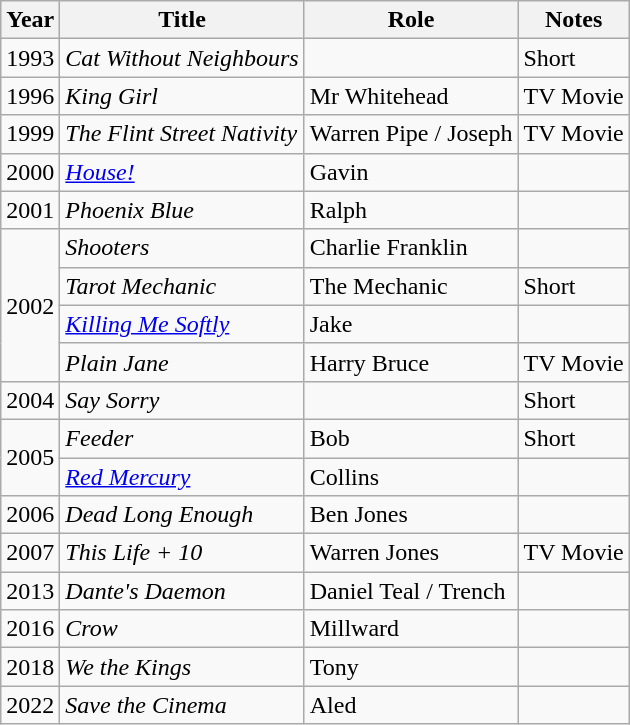<table class="wikitable sortable">
<tr>
<th>Year</th>
<th>Title</th>
<th>Role</th>
<th class="unsortable">Notes</th>
</tr>
<tr>
<td>1993</td>
<td><em>Cat Without Neighbours</em></td>
<td></td>
<td>Short</td>
</tr>
<tr>
<td>1996</td>
<td><em>King Girl</em></td>
<td>Mr Whitehead</td>
<td>TV Movie</td>
</tr>
<tr>
<td>1999</td>
<td><em>The Flint Street Nativity</em></td>
<td>Warren Pipe / Joseph</td>
<td>TV Movie</td>
</tr>
<tr>
<td>2000</td>
<td><em><a href='#'>House!</a></em></td>
<td>Gavin</td>
<td></td>
</tr>
<tr>
<td>2001</td>
<td><em>Phoenix Blue</em></td>
<td>Ralph</td>
<td></td>
</tr>
<tr>
<td rowspan=4>2002</td>
<td><em>Shooters</em></td>
<td>Charlie Franklin</td>
<td></td>
</tr>
<tr>
<td><em>Tarot Mechanic</em></td>
<td>The Mechanic</td>
<td>Short</td>
</tr>
<tr>
<td><em><a href='#'>Killing Me Softly</a></em></td>
<td>Jake</td>
<td></td>
</tr>
<tr>
<td><em>Plain Jane</em></td>
<td>Harry Bruce</td>
<td>TV Movie</td>
</tr>
<tr>
<td>2004</td>
<td><em>Say Sorry</em></td>
<td></td>
<td>Short</td>
</tr>
<tr>
<td rowspan=2>2005</td>
<td><em>Feeder</em></td>
<td>Bob</td>
<td>Short</td>
</tr>
<tr>
<td><em><a href='#'>Red Mercury</a></em></td>
<td>Collins</td>
<td></td>
</tr>
<tr>
<td>2006</td>
<td><em>Dead Long Enough</em></td>
<td>Ben Jones</td>
<td></td>
</tr>
<tr>
<td>2007</td>
<td><em>This Life + 10</em></td>
<td>Warren Jones</td>
<td>TV Movie</td>
</tr>
<tr>
<td>2013</td>
<td><em>Dante's Daemon</em></td>
<td>Daniel Teal / Trench</td>
<td></td>
</tr>
<tr>
<td>2016</td>
<td><em>Crow</em></td>
<td>Millward</td>
<td></td>
</tr>
<tr>
<td>2018</td>
<td><em>We the Kings</em></td>
<td>Tony</td>
<td></td>
</tr>
<tr>
<td>2022</td>
<td><em>Save the Cinema</em></td>
<td>Aled</td>
<td></td>
</tr>
</table>
